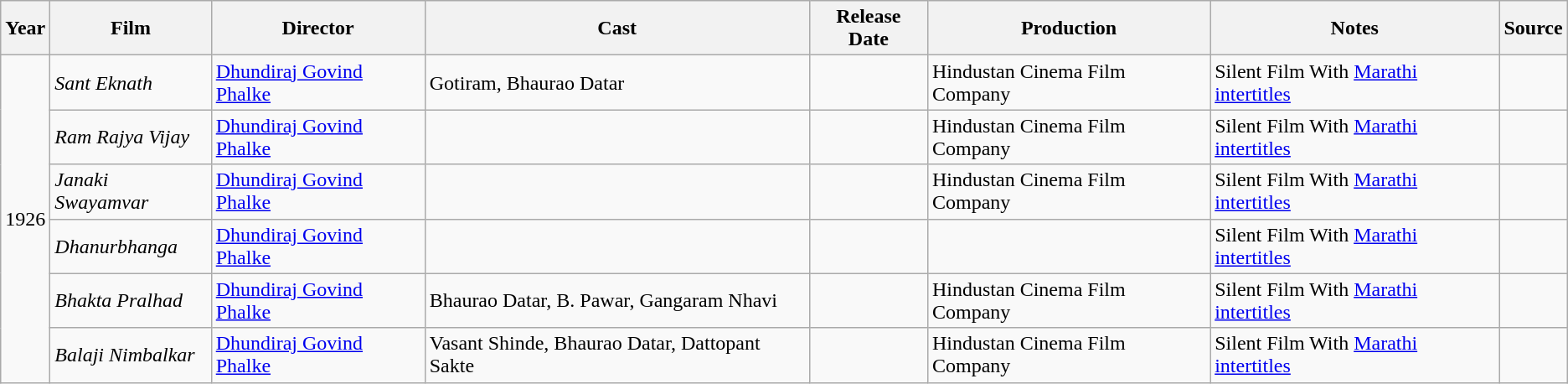<table class ="wikitable sortable collapsible">
<tr>
<th>Year</th>
<th>Film</th>
<th>Director</th>
<th class="unsortable">Cast</th>
<th>Release Date</th>
<th class="unsortable">Production</th>
<th class="unsortable">Notes</th>
<th class="unsortable">Source</th>
</tr>
<tr>
<td rowspan=6 align="center">1926</td>
<td><em>Sant Eknath </em></td>
<td><a href='#'>Dhundiraj Govind Phalke</a></td>
<td>Gotiram, Bhaurao Datar</td>
<td></td>
<td>Hindustan Cinema Film Company</td>
<td>Silent Film With <a href='#'>Marathi</a> <a href='#'>intertitles</a></td>
<td></td>
</tr>
<tr>
<td><em>Ram Rajya Vijay</em></td>
<td><a href='#'>Dhundiraj Govind Phalke</a></td>
<td></td>
<td></td>
<td>Hindustan Cinema Film Company</td>
<td>Silent Film With <a href='#'>Marathi</a> <a href='#'>intertitles</a></td>
<td></td>
</tr>
<tr>
<td><em>Janaki Swayamvar</em></td>
<td><a href='#'>Dhundiraj Govind Phalke</a></td>
<td></td>
<td></td>
<td>Hindustan Cinema Film Company</td>
<td>Silent Film With <a href='#'>Marathi</a> <a href='#'>intertitles</a></td>
<td></td>
</tr>
<tr>
<td><em>Dhanurbhanga</em></td>
<td><a href='#'>Dhundiraj Govind Phalke</a></td>
<td></td>
<td></td>
<td></td>
<td>Silent Film With <a href='#'>Marathi</a> <a href='#'>intertitles</a></td>
<td></td>
</tr>
<tr>
<td><em>Bhakta Pralhad</em></td>
<td><a href='#'>Dhundiraj Govind Phalke</a></td>
<td>Bhaurao Datar, B. Pawar, Gangaram Nhavi</td>
<td></td>
<td>Hindustan Cinema Film Company</td>
<td>Silent Film With <a href='#'>Marathi</a> <a href='#'>intertitles</a></td>
<td></td>
</tr>
<tr>
<td><em>Balaji Nimbalkar</em></td>
<td><a href='#'>Dhundiraj Govind Phalke</a></td>
<td>Vasant Shinde, Bhaurao Datar, Dattopant Sakte</td>
<td></td>
<td>Hindustan Cinema Film Company</td>
<td>Silent Film With <a href='#'>Marathi</a> <a href='#'>intertitles</a></td>
<td></td>
</tr>
</table>
